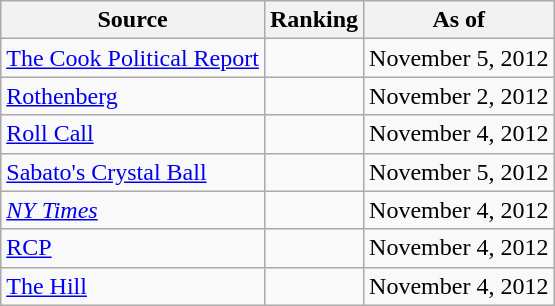<table class="wikitable" style="text-align:center">
<tr>
<th>Source</th>
<th>Ranking</th>
<th>As of</th>
</tr>
<tr>
<td align=left><a href='#'>The Cook Political Report</a></td>
<td></td>
<td>November 5, 2012</td>
</tr>
<tr>
<td align=left><a href='#'>Rothenberg</a></td>
<td></td>
<td>November 2, 2012</td>
</tr>
<tr>
<td align=left><a href='#'>Roll Call</a></td>
<td></td>
<td>November 4, 2012</td>
</tr>
<tr>
<td align=left><a href='#'>Sabato's Crystal Ball</a></td>
<td></td>
<td>November 5, 2012</td>
</tr>
<tr>
<td align=left><a href='#'><em>NY Times</em></a></td>
<td></td>
<td>November 4, 2012</td>
</tr>
<tr>
<td align="left"><a href='#'>RCP</a></td>
<td></td>
<td>November 4, 2012</td>
</tr>
<tr>
<td align=left><a href='#'>The Hill</a></td>
<td></td>
<td>November 4, 2012</td>
</tr>
</table>
